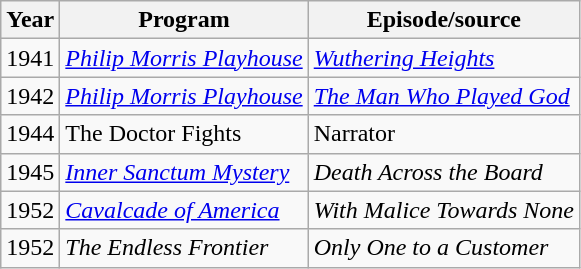<table class="wikitable">
<tr>
<th>Year</th>
<th>Program</th>
<th>Episode/source</th>
</tr>
<tr>
<td>1941</td>
<td><em><a href='#'>Philip Morris Playhouse</a></em></td>
<td><em><a href='#'>Wuthering Heights</a></em></td>
</tr>
<tr>
<td>1942</td>
<td><em><a href='#'>Philip Morris Playhouse</a></em></td>
<td><em><a href='#'>The Man Who Played God</a></em> </td>
</tr>
<tr>
<td>1944</td>
<td>The Doctor Fights</td>
<td>Narrator</td>
</tr>
<tr>
<td>1945</td>
<td><em><a href='#'>Inner Sanctum Mystery</a></em></td>
<td><em>Death Across the Board</em></td>
</tr>
<tr>
<td>1952</td>
<td><em><a href='#'>Cavalcade of America</a></em></td>
<td><em>With Malice Towards None</em></td>
</tr>
<tr>
<td>1952</td>
<td><em>The Endless Frontier</em></td>
<td><em>Only One to a Customer</em></td>
</tr>
</table>
